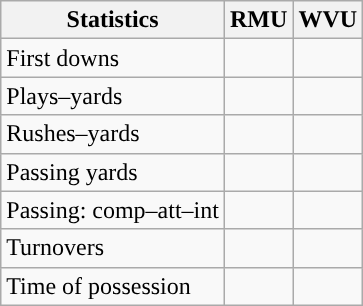<table class="wikitable" style="float:left">
<tr>
<th>Statistics</th>
<th>RMU</th>
<th>WVU</th>
</tr>
<tr>
<td>First downs</td>
<td></td>
<td></td>
</tr>
<tr>
<td>Plays–yards</td>
<td></td>
<td></td>
</tr>
<tr>
<td>Rushes–yards</td>
<td></td>
<td></td>
</tr>
<tr>
<td>Passing yards</td>
<td></td>
<td></td>
</tr>
<tr>
<td>Passing: comp–att–int</td>
<td></td>
<td></td>
</tr>
<tr>
<td>Turnovers</td>
<td></td>
<td></td>
</tr>
<tr>
<td>Time of possession</td>
<td></td>
<td></td>
</tr>
</table>
